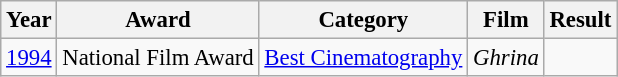<table class="wikitable" style="font-size: 95%;">
<tr>
<th>Year</th>
<th>Award</th>
<th>Category</th>
<th>Film</th>
<th>Result</th>
</tr>
<tr>
<td><a href='#'>1994</a></td>
<td>National Film Award</td>
<td><a href='#'>Best Cinematography</a></td>
<td><em>Ghrina</em></td>
<td></td>
</tr>
</table>
